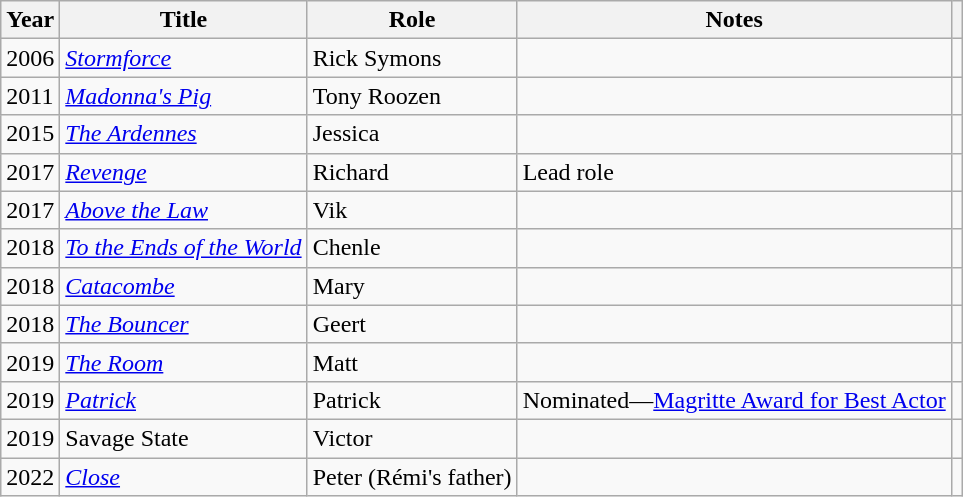<table class="wikitable sortable">
<tr>
<th>Year</th>
<th>Title</th>
<th>Role</th>
<th class="unsortable">Notes</th>
<th class="unsortable"></th>
</tr>
<tr>
<td>2006</td>
<td><em><a href='#'>Stormforce</a></em></td>
<td>Rick Symons</td>
<td></td>
<td></td>
</tr>
<tr>
<td>2011</td>
<td><em><a href='#'>Madonna's Pig</a></em></td>
<td>Tony Roozen</td>
<td></td>
<td></td>
</tr>
<tr>
<td>2015</td>
<td><em><a href='#'>The Ardennes</a></em></td>
<td>Jessica</td>
<td></td>
<td></td>
</tr>
<tr>
<td>2017</td>
<td><em><a href='#'>Revenge</a></em></td>
<td>Richard</td>
<td>Lead role</td>
<td></td>
</tr>
<tr>
<td>2017</td>
<td><em><a href='#'>Above the Law</a></em></td>
<td>Vik</td>
<td></td>
<td></td>
</tr>
<tr>
<td>2018</td>
<td><em><a href='#'>To the Ends of the World</a></em></td>
<td>Chenle</td>
<td></td>
<td></td>
</tr>
<tr>
<td>2018</td>
<td><em><a href='#'>Catacombe</a></em></td>
<td>Mary</td>
<td></td>
<td></td>
</tr>
<tr>
<td>2018</td>
<td><em><a href='#'>The Bouncer</a></em></td>
<td>Geert</td>
<td></td>
<td></td>
</tr>
<tr>
<td>2019</td>
<td><em><a href='#'>The Room</a></em></td>
<td>Matt</td>
<td></td>
<td></td>
</tr>
<tr>
<td>2019</td>
<td><em><a href='#'>Patrick</a></em></td>
<td>Patrick</td>
<td>Nominated—<a href='#'>Magritte Award for Best Actor</a></td>
<td></td>
</tr>
<tr>
<td>2019</td>
<td>Savage State</td>
<td>Victor</td>
<td></td>
<td></td>
</tr>
<tr>
<td>2022</td>
<td><em><a href='#'>Close</a></em></td>
<td>Peter (Rémi's father)</td>
<td></td>
<td></td>
</tr>
</table>
